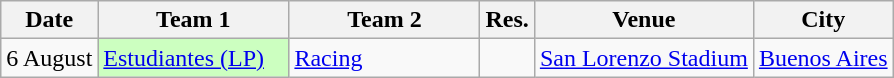<table class=wikitable>
<tr>
<th>Date</th>
<th width=120px>Team 1</th>
<th width=120px>Team 2</th>
<th>Res.</th>
<th>Venue</th>
<th>City</th>
</tr>
<tr>
<td>6 August</td>
<td bgcolor= #ccffc><a href='#'>Estudiantes (LP)</a></td>
<td><a href='#'>Racing</a></td>
<td></td>
<td><a href='#'>San Lorenzo Stadium</a></td>
<td><a href='#'>Buenos Aires</a></td>
</tr>
</table>
